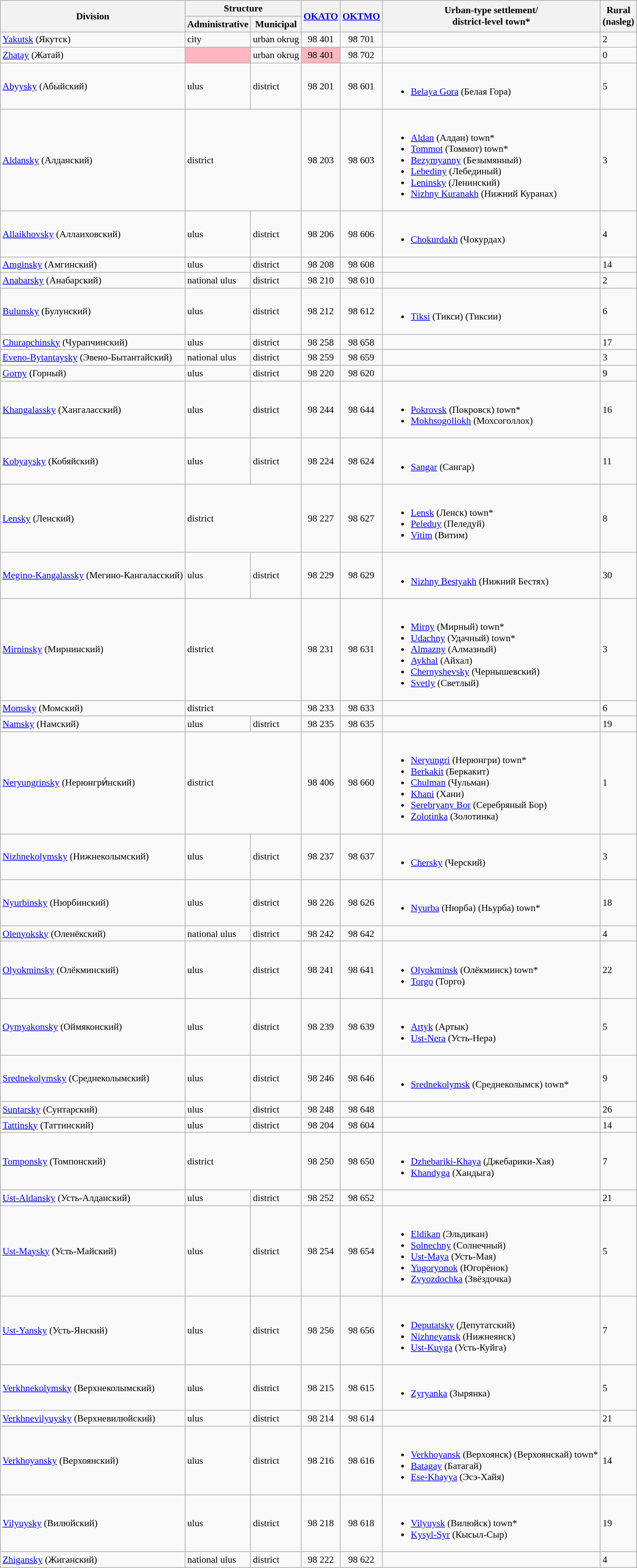<table class="wikitable" style="padding: 24em 0; border: 1px #aaa solid; border-collapse: collapse; font-size: 90%;">
<tr>
<th colspan="2" rowspan="2">Division</th>
<th colspan="2">Structure</th>
<th rowspan="2"><a href='#'>OKATO</a></th>
<th rowspan="2"><a href='#'>OKTMO</a></th>
<th rowspan="2">Urban-type settlement/<br>district-level town*</th>
<th rowspan="2">Rural<br>(nasleg)</th>
</tr>
<tr>
<th>Administrative</th>
<th>Municipal</th>
</tr>
<tr>
<td colspan="2"><a href='#'>Yakutsk</a> (Якутск)</td>
<td>city</td>
<td>urban okrug</td>
<td align="center">98 401</td>
<td align="center">98 701</td>
<td></td>
<td>2</td>
</tr>
<tr>
<td colspan="2"><a href='#'>Zhatay</a> (Жатай)</td>
<td bgcolor="lightpink"></td>
<td>urban okrug</td>
<td bgcolor="lightpink" align="center">98 401</td>
<td align="center">98 702</td>
<td></td>
<td>0</td>
</tr>
<tr>
<td colspan="2"><a href='#'>Abyysky</a> (Абыйский)</td>
<td>ulus</td>
<td>district</td>
<td align="center">98 201</td>
<td align="center">98 601</td>
<td><br><ul><li><a href='#'>Belaya Gora</a> (Белая Гора)</li></ul></td>
<td>5</td>
</tr>
<tr>
<td colspan="2"><a href='#'>Aldansky</a> (Алданский)</td>
<td colspan="2">district</td>
<td align="center">98 203</td>
<td align="center">98 603</td>
<td><br><ul><li><a href='#'>Aldan</a> (Алдан) town*</li><li><a href='#'>Tommot</a> (Томмот) town*</li><li><a href='#'>Bezymyanny</a> (Безымянный)</li><li><a href='#'>Lebediny</a> (Лебединый)</li><li><a href='#'>Leninsky</a> (Ленинский)</li><li><a href='#'>Nizhny Kuranakh</a> (Нижний Куранах)</li></ul></td>
<td>3</td>
</tr>
<tr>
<td colspan="2"><a href='#'>Allaikhovsky</a> (Аллаиховский)</td>
<td>ulus</td>
<td>district</td>
<td align="center">98 206</td>
<td align="center">98 606</td>
<td><br><ul><li><a href='#'>Chokurdakh</a> (Чокурдах)</li></ul></td>
<td>4</td>
</tr>
<tr>
<td colspan="2"><a href='#'>Amginsky</a> (Амгинский)</td>
<td>ulus</td>
<td>district</td>
<td align="center">98 208</td>
<td align="center">98 608</td>
<td></td>
<td>14</td>
</tr>
<tr>
<td colspan="2"><a href='#'>Anabarsky</a> (Анабарский)</td>
<td>national ulus</td>
<td>district</td>
<td align="center">98 210</td>
<td align="center">98 610</td>
<td></td>
<td>2</td>
</tr>
<tr>
<td colspan="2"><a href='#'>Bulunsky</a> (Булунский)</td>
<td>ulus</td>
<td>district</td>
<td align="center">98 212</td>
<td align="center">98 612</td>
<td><br><ul><li><a href='#'>Tiksi</a> (Тикси) (Тиксии)</li></ul></td>
<td>6</td>
</tr>
<tr>
<td colspan="2"><a href='#'>Churapchinsky</a> (Чурапчинский)</td>
<td>ulus</td>
<td>district</td>
<td align="center">98 258</td>
<td align="center">98 658</td>
<td></td>
<td>17</td>
</tr>
<tr>
<td colspan="2"><a href='#'>Eveno-Bytantaysky</a> (Эвено-Бытантайский)</td>
<td>national ulus</td>
<td>district</td>
<td align="center">98 259</td>
<td align="center">98 659</td>
<td></td>
<td>3</td>
</tr>
<tr>
<td colspan="2"><a href='#'>Gorny</a> (Горный)</td>
<td>ulus</td>
<td>district</td>
<td align="center">98 220</td>
<td align="center">98 620</td>
<td></td>
<td>9</td>
</tr>
<tr>
<td colspan="2"><a href='#'>Khangalassky</a> (Хангаласский)</td>
<td>ulus</td>
<td>district</td>
<td align="center">98 244</td>
<td align="center">98 644</td>
<td><br><ul><li><a href='#'>Pokrovsk</a> (Покровск) town*</li><li><a href='#'>Mokhsogollokh</a> (Мохсоголлох)</li></ul></td>
<td>16</td>
</tr>
<tr>
<td colspan="2"><a href='#'>Kobyaysky</a> (Кобяйский)</td>
<td>ulus</td>
<td>district</td>
<td align="center">98 224</td>
<td align="center">98 624</td>
<td><br><ul><li><a href='#'>Sangar</a> (Сангар)</li></ul></td>
<td>11</td>
</tr>
<tr>
<td colspan="2"><a href='#'>Lensky</a> (Ленский)</td>
<td colspan="2">district</td>
<td align="center">98 227</td>
<td align="center">98 627</td>
<td><br><ul><li><a href='#'>Lensk</a> (Ленск) town*</li><li><a href='#'>Peleduy</a> (Пеледуй)</li><li><a href='#'>Vitim</a> (Витим)</li></ul></td>
<td>8</td>
</tr>
<tr>
<td colspan="2"><a href='#'>Megino-Kangalassky</a> (Мегино-Кангаласский)</td>
<td>ulus</td>
<td>district</td>
<td align="center">98 229</td>
<td align="center">98 629</td>
<td><br><ul><li><a href='#'>Nizhny Bestyakh</a> (Нижний Бестях)</li></ul></td>
<td>30</td>
</tr>
<tr>
<td colspan="2"><a href='#'>Mirninsky</a> (Мирнинский)</td>
<td colspan="2">district</td>
<td align="center">98 231</td>
<td align="center">98 631</td>
<td><br><ul><li><a href='#'>Mirny</a> (Мирный) town*</li><li><a href='#'>Udachny</a> (Удачный) town*</li><li><a href='#'>Almazny</a> (Алмазный)</li><li><a href='#'>Aykhal</a> (Айхал)</li><li><a href='#'>Chernyshevsky</a> (Чернышевский)</li><li><a href='#'>Svetly</a> (Светлый)</li></ul></td>
<td>3</td>
</tr>
<tr>
<td colspan="2"><a href='#'>Momsky</a> (Момский)</td>
<td colspan="2">district</td>
<td align="center">98 233</td>
<td align="center">98 633</td>
<td></td>
<td>6</td>
</tr>
<tr>
<td colspan="2"><a href='#'>Namsky</a> (Намский)</td>
<td>ulus</td>
<td>district</td>
<td align="center">98 235</td>
<td align="center">98 635</td>
<td></td>
<td>19</td>
</tr>
<tr>
<td colspan="2"><a href='#'>Neryungrinsky</a> (Нерюнгри́нский)</td>
<td colspan="2">district</td>
<td align="center">98 406</td>
<td align="center">98 660</td>
<td><br><ul><li><a href='#'>Neryungri</a> (Нерюнгри) town*</li><li><a href='#'>Berkakit</a> (Беркакит)</li><li><a href='#'>Chulman</a> (Чульман)</li><li><a href='#'>Khani</a> (Хани)</li><li><a href='#'>Serebryany Bor</a> (Серебряный Бор)</li><li><a href='#'>Zolotinka</a> (Золотинка)</li></ul></td>
<td>1</td>
</tr>
<tr>
<td colspan="2"><a href='#'>Nizhnekolymsky</a> (Нижнеколымский)</td>
<td>ulus</td>
<td>district</td>
<td align="center">98 237</td>
<td align="center">98 637</td>
<td><br><ul><li><a href='#'>Chersky</a> (Черский)</li></ul></td>
<td>3</td>
</tr>
<tr>
<td colspan="2"><a href='#'>Nyurbinsky</a> (Нюрбинский)</td>
<td>ulus</td>
<td>district</td>
<td align="center">98 226</td>
<td align="center">98 626</td>
<td><br><ul><li><a href='#'>Nyurba</a> (Нюрба) (Ньурба) town*</li></ul></td>
<td>18</td>
</tr>
<tr>
<td colspan="2"><a href='#'>Olenyoksky</a> (Оленёкский)</td>
<td>national ulus</td>
<td>district</td>
<td align="center">98 242</td>
<td align="center">98 642</td>
<td></td>
<td>4</td>
</tr>
<tr>
<td colspan="2"><a href='#'>Olyokminsky</a> (Олёкминский)</td>
<td>ulus</td>
<td>district</td>
<td align="center">98 241</td>
<td align="center">98 641</td>
<td><br><ul><li><a href='#'>Olyokminsk</a> (Олёкминск) town*</li><li><a href='#'>Torgo</a> (Торго)</li></ul></td>
<td>22</td>
</tr>
<tr>
<td colspan="2"><a href='#'>Oymyakonsky</a> (Оймяконский)</td>
<td>ulus</td>
<td>district</td>
<td align="center">98 239</td>
<td align="center">98 639</td>
<td><br><ul><li><a href='#'>Artyk</a> (Артык)</li><li><a href='#'>Ust-Nera</a> (Усть-Нера)</li></ul></td>
<td>5</td>
</tr>
<tr>
<td colspan="2"><a href='#'>Srednekolymsky</a> (Среднеколымский)</td>
<td>ulus</td>
<td>district</td>
<td align="center">98 246</td>
<td align="center">98 646</td>
<td><br><ul><li><a href='#'>Srednekolymsk</a> (Среднеколымск) town*</li></ul></td>
<td>9</td>
</tr>
<tr>
<td colspan="2"><a href='#'>Suntarsky</a> (Сунтарский)</td>
<td>ulus</td>
<td>district</td>
<td align="center">98 248</td>
<td align="center">98 648</td>
<td></td>
<td>26</td>
</tr>
<tr>
<td colspan="2"><a href='#'>Tattinsky</a> (Таттинский)</td>
<td>ulus</td>
<td>district</td>
<td align="center">98 204</td>
<td align="center">98 604</td>
<td></td>
<td>14</td>
</tr>
<tr>
<td colspan="2"><a href='#'>Tomponsky</a> (Томпонский)</td>
<td colspan="2">district</td>
<td align="center">98 250</td>
<td align="center">98 650</td>
<td><br><ul><li><a href='#'>Dzhebariki-Khaya</a> (Джебарики-Хая)</li><li><a href='#'>Khandyga</a> (Хандыга)</li></ul></td>
<td>7</td>
</tr>
<tr>
<td colspan="2"><a href='#'>Ust-Aldansky</a> (Усть-Алданский)</td>
<td>ulus</td>
<td>district</td>
<td align="center">98 252</td>
<td align="center">98 652</td>
<td></td>
<td>21</td>
</tr>
<tr>
<td colspan="2"><a href='#'>Ust-Maysky</a> (Усть-Майский)</td>
<td>ulus</td>
<td>district</td>
<td align="center">98 254</td>
<td align="center">98 654</td>
<td><br><ul><li><a href='#'>Eldikan</a> (Эльдикан)</li><li><a href='#'>Solnechny</a> (Солнечный)</li><li><a href='#'>Ust-Maya</a> (Усть-Мая)</li><li><a href='#'>Yugoryonok</a> (Югорёнок)</li><li><a href='#'>Zvyozdochka</a> (Звёздочка)</li></ul></td>
<td>5</td>
</tr>
<tr>
<td colspan="2"><a href='#'>Ust-Yansky</a> (Усть-Янский)</td>
<td>ulus</td>
<td>district</td>
<td align="center">98 256</td>
<td align="center">98 656</td>
<td><br><ul><li><a href='#'>Deputatsky</a> (Депутатский)</li><li><a href='#'>Nizhneyansk</a> (Нижнеянск)</li><li><a href='#'>Ust-Kuyga</a> (Усть-Куйга)</li></ul></td>
<td>7</td>
</tr>
<tr>
<td colspan="2"><a href='#'>Verkhnekolymsky</a> (Верхнеколымский)</td>
<td>ulus</td>
<td>district</td>
<td align="center">98 215</td>
<td align="center">98 615</td>
<td><br><ul><li><a href='#'>Zyryanka</a> (Зырянка)</li></ul></td>
<td>5</td>
</tr>
<tr>
<td colspan="2"><a href='#'>Verkhnevilyuysky</a> (Верхневилюйский)</td>
<td>ulus</td>
<td>district</td>
<td align="center">98 214</td>
<td align="center">98 614</td>
<td></td>
<td>21</td>
</tr>
<tr>
<td colspan="2"><a href='#'>Verkhoyansky</a> (Верхоянский)</td>
<td>ulus</td>
<td>district</td>
<td align="center">98 216</td>
<td align="center">98 616</td>
<td><br><ul><li><a href='#'>Verkhoyansk</a> (Верхоянск) (Верхоянскай) town*</li><li><a href='#'>Batagay</a> (Батагай)</li><li><a href='#'>Ese-Khayya</a> (Эсэ-Хайя)</li></ul></td>
<td>14</td>
</tr>
<tr>
<td colspan="2"><a href='#'>Vilyuysky</a> (Вилюйский)</td>
<td>ulus</td>
<td>district</td>
<td align="center">98 218</td>
<td align="center">98 618</td>
<td><br><ul><li><a href='#'>Vilyuysk</a> (Вилюйск) town*</li><li><a href='#'>Kysyl-Syr</a> (Кысыл-Сыр)</li></ul></td>
<td>19</td>
</tr>
<tr>
<td colspan="2"><a href='#'>Zhigansky</a> (Жиганский)</td>
<td>national ulus</td>
<td>district</td>
<td align="center">98 222</td>
<td align="center">98 622</td>
<td></td>
<td>4</td>
</tr>
</table>
